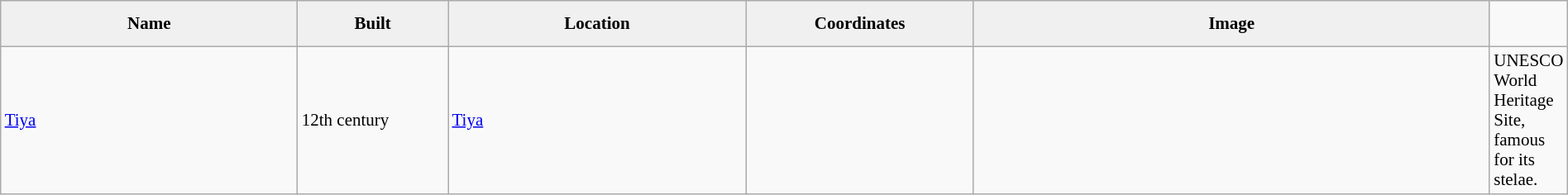<table class="wikitable" style="width:100%; border-collapse:collapse; text-align:left; font-size:14px; margin-bottom:20px;">
<tr>
<th style="padding:10px; background-color:#f0f0f0; width:20%;">Name</th>
<th style="padding:10px; background-color:#f0f0f0; width:10%;">Built</th>
<th style="padding:10px; background-color:#f0f0f0; width:20%;">Location</th>
<th style="padding:10px; background-color:#f0f0f0; width:15%;">Coordinates</th>
<th style="padding:10px; background-color:#f0f0f0; width:35%;">Image</th>
</tr>
<tr>
<td><a href='#'>Tiya</a></td>
<td>12th century</td>
<td><a href='#'>Tiya</a></td>
<td></td>
<td></td>
<td>UNESCO World Heritage Site, famous for its stelae.</td>
</tr>
</table>
